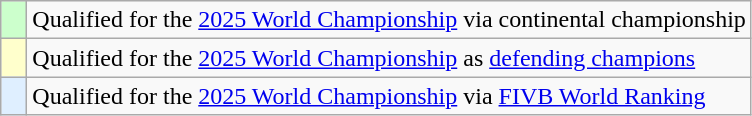<table class="wikitable"style="text-align:left">
<tr>
<td width=10px bgcolor=#ccffcc></td>
<td>Qualified for the <a href='#'>2025 World Championship</a> via continental championship</td>
</tr>
<tr>
<td width=10px bgcolor=#ffffcc></td>
<td>Qualified for the <a href='#'>2025 World Championship</a> as <a href='#'>defending champions</a></td>
</tr>
<tr>
<td width=10px bgcolor=#dfefff></td>
<td>Qualified for the <a href='#'>2025 World Championship</a> via <a href='#'>FIVB World Ranking</a></td>
</tr>
</table>
